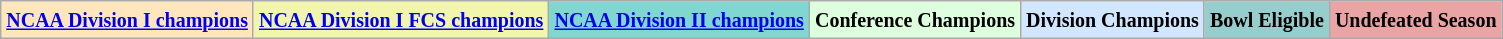<table class="wikitable">
<tr>
<td bgcolor="#FFE6BD"><small><strong><a href='#'>NCAA Division I champions</a></strong></small></td>
<td bgcolor="#F2F5AC"><small><strong><a href='#'>NCAA Division I FCS champions</a></strong></small></td>
<td bgcolor="#80D7D2"><small><strong><a href='#'>NCAA Division II champions</a></strong></small></td>
<td bgcolor="#DDFFDD"><small><strong>Conference Champions</strong></small></td>
<td bgcolor="#D0E7FF"><small><strong>Division Champions</strong></small></td>
<td bgcolor="#96CDCD"><small><strong>Bowl Eligible</strong></small></td>
<td bgcolor="#EBA4A4"><small><strong>Undefeated Season</strong></small></td>
</tr>
</table>
